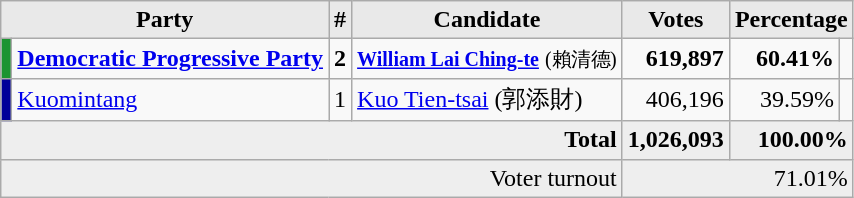<table class="wikitable">
<tr>
<th style="background-color:#E9E9E9" colspan=2 style="width: 20em">Party</th>
<th style="background-color:#E9E9E9" style="width: 2em">#</th>
<th style="background-color:#E9E9E9" style="width: 14em">Candidate</th>
<th style="background-color:#E9E9E9" style="width: 6em">Votes</th>
<th style="background-color:#E9E9E9" colspan=2 style="width: 11em">Percentage</th>
</tr>
<tr>
<td bgcolor="#1B9431"></td>
<td align=left><strong><a href='#'>Democratic Progressive Party</a></strong></td>
<td align=center><strong>2</strong></td>
<td align=left><strong><small><a href='#'>William Lai Ching-te</a></small></strong> <small>(賴清德)</small></td>
<td align=right><strong>619,897</strong></td>
<td align=right><strong>60.41%</strong></td>
<td align=right> </td>
</tr>
<tr>
<td bgcolor="#000099"></td>
<td align=left><a href='#'>Kuomintang</a></td>
<td align=center>1</td>
<td align=left><a href='#'>Kuo Tien-tsai</a> (郭添財)</td>
<td align=right>406,196</td>
<td align=right>39.59%</td>
<td align=right></td>
</tr>
<tr bgcolor="#EEEEEE">
<td colspan="4" align=right><strong>Total</strong></td>
<td align=right><strong>1,026,093</strong></td>
<td align=right colspan=2><strong>100.00%</strong></td>
</tr>
<tr bgcolor="#EEEEEE">
<td colspan="4" align="right">Voter turnout</td>
<td colspan="3" align="right">71.01%</td>
</tr>
</table>
